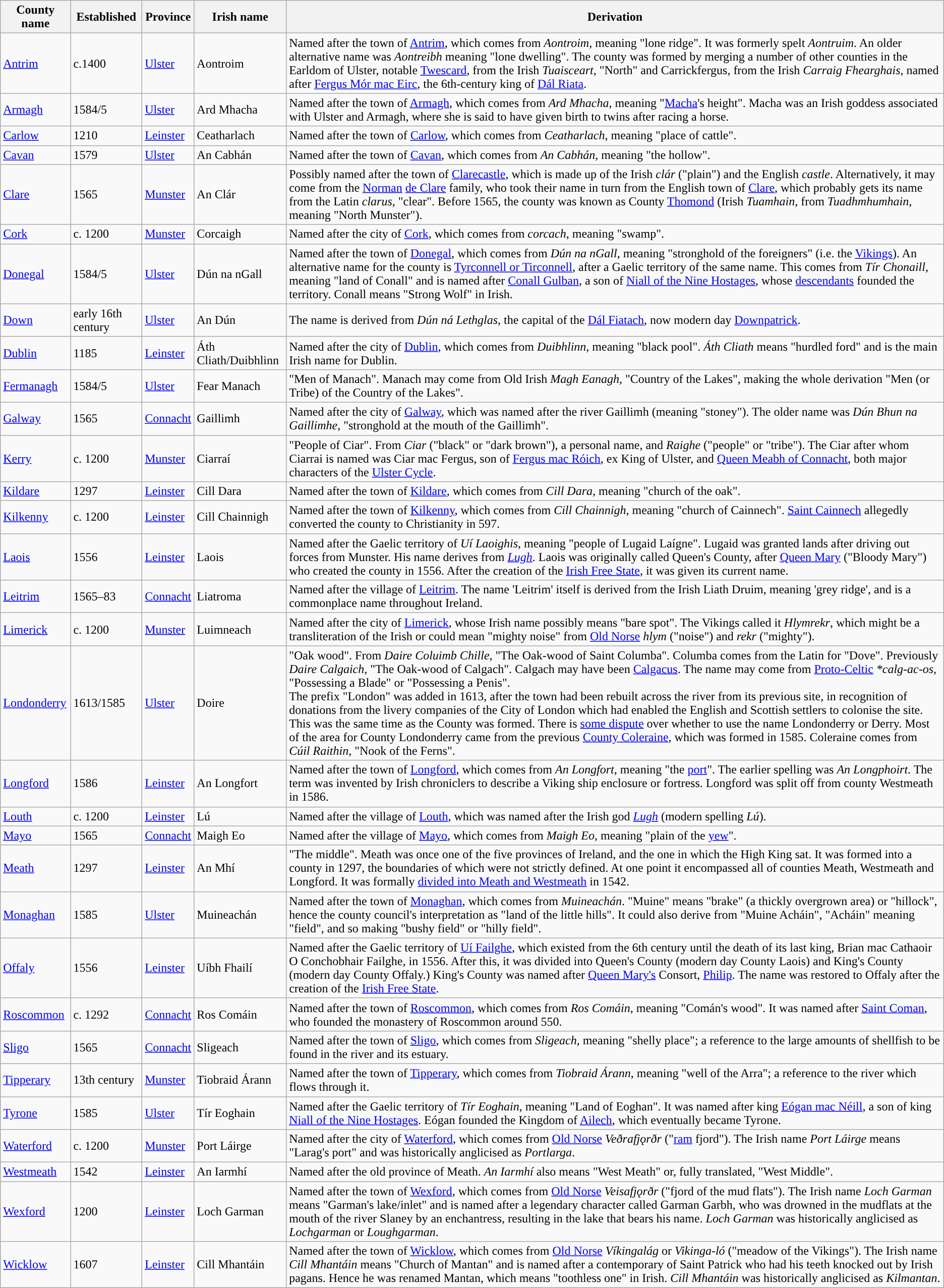<table class="wikitable sortable"  align="left">
<tr>
<th bgcolor="#EEEEEE">County name</th>
<th class="unsortable" bgcolor="#EEEEEE">Established</th>
<th bgcolor="#EEEEEE">Province</th>
<th bgcolor="#EEEEEE">Irish name</th>
<th class="unsortable" bgcolor="#EEEEEE">Derivation</th>
</tr>
<tr align="left">
<td><a href='#'>Antrim</a></td>
<td>c.1400</td>
<td><a href='#'>Ulster</a></td>
<td>Aontroim</td>
<td>Named after the town of <a href='#'>Antrim</a>, which comes from <em>Aontroim</em>, meaning "lone ridge". It was formerly spelt <em>Aontruim</em>. An older alternative name was <em>Aontreibh</em> meaning "lone dwelling". The county was formed by merging a number of other counties in the Earldom of Ulster, notable <a href='#'>Twescard</a>, from the Irish <em>Tuaisceart</em>, "North" and Carrickfergus, from the Irish <em>Carraig Fhearghais</em>, named after <a href='#'>Fergus Mór mac Eirc</a>, the 6th-century king of <a href='#'>Dál Riata</a>.</td>
</tr>
<tr align="left">
<td><a href='#'>Armagh</a></td>
<td>1584/5</td>
<td><a href='#'>Ulster</a></td>
<td>Ard Mhacha</td>
<td>Named after the town of <a href='#'>Armagh</a>, which comes from <em>Ard Mhacha</em>, meaning "<a href='#'>Macha</a>'s height". Macha was an Irish goddess associated with Ulster and Armagh, where she is said to have given birth to twins after racing a horse.</td>
</tr>
<tr align="left">
<td><a href='#'>Carlow</a></td>
<td>1210</td>
<td><a href='#'>Leinster</a></td>
<td>Ceatharlach</td>
<td>Named after the town of <a href='#'>Carlow</a>, which comes from <em>Ceatharlach</em>, meaning "place of cattle".</td>
</tr>
<tr align="left">
<td><a href='#'>Cavan</a></td>
<td>1579</td>
<td><a href='#'>Ulster</a></td>
<td>An Cabhán</td>
<td>Named after the town of <a href='#'>Cavan</a>, which comes from <em>An Cabhán</em>, meaning "the hollow".</td>
</tr>
<tr align="left">
<td><a href='#'>Clare</a></td>
<td>1565</td>
<td><a href='#'>Munster</a></td>
<td>An Clár</td>
<td>Possibly named after the town of <a href='#'>Clarecastle</a>, which is made up of the Irish <em>clár</em> ("plain") and the English <em>castle</em>. Alternatively, it may come from the <a href='#'>Norman</a> <a href='#'>de Clare</a> family, who took their name in turn from the English town of <a href='#'>Clare</a>, which probably gets its name from the Latin <em>clarus</em>, "clear". Before 1565, the county was known as County <a href='#'>Thomond</a> (Irish <em>Tuamhain</em>, from <em>Tuadhmhumhain</em>, meaning "North Munster").</td>
</tr>
<tr align="left">
<td><a href='#'>Cork</a></td>
<td>c. 1200</td>
<td><a href='#'>Munster</a></td>
<td>Corcaigh</td>
<td>Named after the city of <a href='#'>Cork</a>, which comes from <em>corcach</em>, meaning "swamp".</td>
</tr>
<tr align="left">
<td><a href='#'>Donegal</a></td>
<td>1584/5</td>
<td><a href='#'>Ulster</a></td>
<td>Dún na nGall</td>
<td>Named after the town of <a href='#'>Donegal</a>, which comes from <em>Dún na nGall</em>, meaning "stronghold of the foreigners" (i.e. the <a href='#'>Vikings</a>). An alternative name for the county is <a href='#'>Tyrconnell or Tirconnell</a>, after a Gaelic territory of the same name. This comes from <em>Tír Chonaill</em>, meaning "land of Conall" and is named after <a href='#'>Conall Gulban</a>, a son of <a href='#'>Niall of the Nine Hostages</a>, whose <a href='#'>descendants</a> founded the territory. Conall means "Strong Wolf" in Irish.</td>
</tr>
<tr align="left">
<td><a href='#'>Down</a></td>
<td>early 16th century</td>
<td><a href='#'>Ulster</a></td>
<td>An Dún</td>
<td>The name is derived from <em>Dún ná Lethglas</em>, the capital of the <a href='#'>Dál Fiatach</a>, now modern day <a href='#'>Downpatrick</a>.</td>
</tr>
<tr align="left">
<td><a href='#'>Dublin</a></td>
<td>1185</td>
<td><a href='#'>Leinster</a></td>
<td>Áth Cliath/Duibhlinn</td>
<td>Named after the city of <a href='#'>Dublin</a>, which comes from <em>Duibhlinn</em>, meaning "black pool". <em>Áth Cliath</em> means "hurdled ford" and is the main Irish name for Dublin.</td>
</tr>
<tr align="left">
<td><a href='#'>Fermanagh</a></td>
<td>1584/5</td>
<td><a href='#'>Ulster</a></td>
<td>Fear Manach</td>
<td>"Men of Manach". Manach may come from Old Irish <em>Magh Eanagh</em>, "Country of the Lakes", making the whole derivation "Men (or Tribe) of the Country of the Lakes".</td>
</tr>
<tr align="left">
<td><a href='#'>Galway</a></td>
<td>1565</td>
<td><a href='#'>Connacht</a></td>
<td>Gaillimh</td>
<td>Named after the city of <a href='#'>Galway</a>, which was named after the river Gaillimh (meaning "stoney"). The older name was <em>Dún Bhun na Gaillimhe</em>, "stronghold at the mouth of the Gaillimh".</td>
</tr>
<tr align="left">
<td><a href='#'>Kerry</a></td>
<td>c. 1200</td>
<td><a href='#'>Munster</a></td>
<td>Ciarraí</td>
<td>"People of Ciar". From <em>Ciar</em> ("black" or "dark brown"), a personal name, and <em>Raighe</em> ("people" or "tribe"). The Ciar after whom Ciarrai is named was Ciar mac Fergus, son of <a href='#'>Fergus mac Róich</a>, ex King of Ulster, and <a href='#'>Queen Meabh of Connacht</a>, both major characters of the <a href='#'>Ulster Cycle</a>.</td>
</tr>
<tr align="left">
<td><a href='#'>Kildare</a></td>
<td>1297</td>
<td><a href='#'>Leinster</a></td>
<td>Cill Dara</td>
<td>Named after the town of <a href='#'>Kildare</a>, which comes from <em>Cill Dara</em>, meaning "church of the oak".</td>
</tr>
<tr align="left">
<td><a href='#'>Kilkenny</a></td>
<td>c. 1200</td>
<td><a href='#'>Leinster</a></td>
<td>Cill Chainnigh</td>
<td>Named after the town of <a href='#'>Kilkenny</a>, which comes from <em>Cill Chainnigh</em>, meaning "church of Cainnech". <a href='#'>Saint Cainnech</a> allegedly converted the county to Christianity in 597.</td>
</tr>
<tr align="left">
<td><a href='#'>Laois</a></td>
<td>1556</td>
<td><a href='#'>Leinster</a></td>
<td>Laois</td>
<td>Named after the Gaelic territory of <em>Uí Laoighis</em>, meaning "people of Lugaid Laígne". Lugaid was granted lands after driving out forces from Munster. His name derives from <em><a href='#'>Lugh</a></em>. Laois was originally called Queen's County, after <a href='#'>Queen Mary</a> ("Bloody Mary") who created the county in 1556. After the creation of the <a href='#'>Irish Free State</a>, it was given its current name.</td>
</tr>
<tr>
<td><a href='#'>Leitrim</a></td>
<td>1565–83</td>
<td><a href='#'>Connacht</a></td>
<td>Liatroma</td>
<td>Named after the village of <a href='#'>Leitrim</a>. The name 'Leitrim' itself is derived from the Irish Liath Druim, meaning 'grey ridge', and is a commonplace name throughout Ireland.</td>
</tr>
<tr align="left">
<td><a href='#'>Limerick</a></td>
<td>c. 1200</td>
<td><a href='#'>Munster</a></td>
<td>Luimneach</td>
<td>Named after the city of <a href='#'>Limerick</a>, whose Irish name possibly means "bare spot". The Vikings called it <em>Hlymrekr</em>, which might be a transliteration of the Irish or could mean "mighty noise" from <a href='#'>Old Norse</a> <em>hlym</em> ("noise") and <em>rekr</em> ("mighty").</td>
</tr>
<tr align="left">
<td><a href='#'>Londonderry</a></td>
<td>1613/1585</td>
<td><a href='#'>Ulster</a></td>
<td>Doire</td>
<td>"Oak wood". From  <em>Daire Coluimb Chille</em>, "The Oak-wood of Saint Columba". Columba comes from the Latin for "Dove". Previously <em>Daire Calgaich</em>, "The Oak-wood of Calgach". Calgach may have been <a href='#'>Calgacus</a>. The name may come from <a href='#'>Proto-Celtic</a> <em>*calg-ac-os,</em> "Possessing a Blade" or "Possessing a Penis".<br>The prefix "London" was added in 1613, after the town had been rebuilt across the river from its previous site, in recognition of donations from the livery companies of the City of London which had enabled the English and Scottish settlers to colonise the site. This was the same time as the County was formed. There is <a href='#'>some dispute</a> over whether to use the name Londonderry or Derry.
Most of the area for County Londonderry came from the previous <a href='#'>County Coleraine</a>, which was formed in 1585. Coleraine comes from <em>Cúil Raithin</em>, "Nook of the Ferns".</td>
</tr>
<tr align="left">
<td><a href='#'>Longford</a></td>
<td>1586</td>
<td><a href='#'>Leinster</a></td>
<td>An Longfort</td>
<td>Named after the town of <a href='#'>Longford</a>, which comes from <em>An Longfort</em>, meaning "the <a href='#'>port</a>". The earlier spelling was <em>An Longphoirt</em>. The term was invented by Irish chroniclers to describe a Viking ship enclosure or fortress. Longford was split off from county Westmeath in 1586.</td>
</tr>
<tr align="left">
<td><a href='#'>Louth</a></td>
<td>c. 1200</td>
<td><a href='#'>Leinster</a></td>
<td>Lú</td>
<td>Named after the village of <a href='#'>Louth</a>, which was named after the Irish god <em><a href='#'>Lugh</a></em> (modern spelling <em>Lú</em>).</td>
</tr>
<tr align="left">
<td><a href='#'>Mayo</a></td>
<td>1565</td>
<td><a href='#'>Connacht</a></td>
<td>Maigh Eo</td>
<td>Named after the village of <a href='#'>Mayo</a>, which comes from <em>Maigh Eo</em>, meaning "plain of the <a href='#'>yew</a>".</td>
</tr>
<tr align="left">
<td><a href='#'>Meath</a></td>
<td>1297</td>
<td><a href='#'>Leinster</a></td>
<td>An Mhí</td>
<td>"The middle". Meath was once one of the five provinces of Ireland, and the one in which the High King sat. It was formed into a county in 1297, the boundaries of which were not strictly defined. At one point it encompassed all of counties Meath, Westmeath and Longford. It was formally <a href='#'>divided into Meath and Westmeath</a> in 1542.</td>
</tr>
<tr align="left">
<td><a href='#'>Monaghan</a></td>
<td>1585</td>
<td><a href='#'>Ulster</a></td>
<td>Muineachán</td>
<td>Named after the town of <a href='#'>Monaghan</a>, which comes from <em>Muineachán</em>. "Muine" means "brake" (a thickly overgrown area) or "hillock", hence the county council's interpretation as "land of the little hills". It could also derive from "Muine Acháin", "Acháin" meaning "field", and so making "bushy field" or "hilly field".</td>
</tr>
<tr align="left">
<td><a href='#'>Offaly</a></td>
<td>1556</td>
<td><a href='#'>Leinster</a></td>
<td>Uíbh Fhailí</td>
<td>Named after the Gaelic territory of <a href='#'>Uí Failghe</a>, which existed from the 6th century until the death of its last king, Brian mac Cathaoir O Conchobhair Failghe, in 1556. After this, it was divided into Queen's County (modern day County Laois) and King's County (modern day County Offaly.) King's County was named after <a href='#'>Queen Mary's</a> Consort, <a href='#'>Philip</a>. The name was restored to Offaly after the creation of the <a href='#'>Irish Free State</a>.</td>
</tr>
<tr align="left">
<td><a href='#'>Roscommon</a></td>
<td>c. 1292</td>
<td><a href='#'>Connacht</a></td>
<td>Ros Comáin</td>
<td>Named after the town of <a href='#'>Roscommon</a>, which comes from <em>Ros Comáin</em>, meaning "Comán's wood". It was named after <a href='#'>Saint Coman</a>, who founded the monastery of Roscommon around 550.</td>
</tr>
<tr align="left">
<td><a href='#'>Sligo</a></td>
<td>1565</td>
<td><a href='#'>Connacht</a></td>
<td>Sligeach</td>
<td>Named after the town of <a href='#'>Sligo</a>, which comes from <em>Sligeach</em>, meaning "shelly place"; a reference to the large amounts of shellfish to be found in the river and its estuary.</td>
</tr>
<tr align="left">
<td><a href='#'>Tipperary</a></td>
<td>13th century</td>
<td><a href='#'>Munster</a></td>
<td>Tiobraid Árann</td>
<td>Named after the town of <a href='#'>Tipperary</a>, which comes from <em>Tiobraid Árann</em>, meaning "well of the Arra"; a reference to the river which flows through it.</td>
</tr>
<tr align="left">
<td><a href='#'>Tyrone</a></td>
<td>1585</td>
<td><a href='#'>Ulster</a></td>
<td>Tír Eoghain</td>
<td>Named after the Gaelic territory of <em>Tír Eoghain</em>, meaning "Land of Eoghan". It was named after king <a href='#'>Eógan mac Néill</a>, a son of king <a href='#'>Niall of the Nine Hostages</a>. Eógan founded the Kingdom of <a href='#'>Ailech</a>, which eventually became Tyrone.</td>
</tr>
<tr align="left">
<td><a href='#'>Waterford</a></td>
<td>c. 1200</td>
<td><a href='#'>Munster</a></td>
<td>Port Láirge</td>
<td>Named after the city of <a href='#'>Waterford</a>, which comes from <a href='#'>Old Norse</a> <em>Veðrafjǫrðr</em> ("<a href='#'>ram</a> fjord"). The Irish name <em>Port Láirge</em> means "Larag's port" and was historically anglicised as <em>Portlarga</em>.</td>
</tr>
<tr align="left">
<td><a href='#'>Westmeath</a></td>
<td>1542</td>
<td><a href='#'>Leinster</a></td>
<td>An Iarmhí</td>
<td>Named after the old province of Meath. <em>An Iarmhí</em> also means "West Meath" or, fully translated, "West Middle".</td>
</tr>
<tr align="left">
<td><a href='#'>Wexford</a></td>
<td>1200</td>
<td><a href='#'>Leinster</a></td>
<td>Loch Garman</td>
<td>Named after the town of <a href='#'>Wexford</a>, which comes from <a href='#'>Old Norse</a> <em>Veisafjǫrðr</em> ("fjord of the mud flats"). The Irish name <em>Loch Garman</em> means "Garman's lake/inlet" and is named after a legendary character called Garman Garbh, who was drowned in the mudflats at the mouth of the river Slaney by an enchantress, resulting in the lake that bears his name. <em>Loch Garman</em> was historically anglicised as <em>Lochgarman</em> or <em>Loughgarman</em>.</td>
</tr>
<tr align="left">
<td><a href='#'>Wicklow</a></td>
<td>1607</td>
<td><a href='#'>Leinster</a></td>
<td>Cill Mhantáin</td>
<td>Named after the town of <a href='#'>Wicklow</a>, which comes from <a href='#'>Old Norse</a> <em>Víkingalág</em> or <em>Vikinga-ló</em> ("meadow of the Vikings"). The Irish name <em>Cill Mhantáin</em> means "Church of Mantan" and is named after a contemporary of Saint Patrick who had his teeth knocked out by Irish pagans. Hence he was renamed Mantan, which means "toothless one" in Irish. <em>Cill Mhantáin</em> was historically anglicised as <em>Kilmantan</em>.</td>
</tr>
</table>
